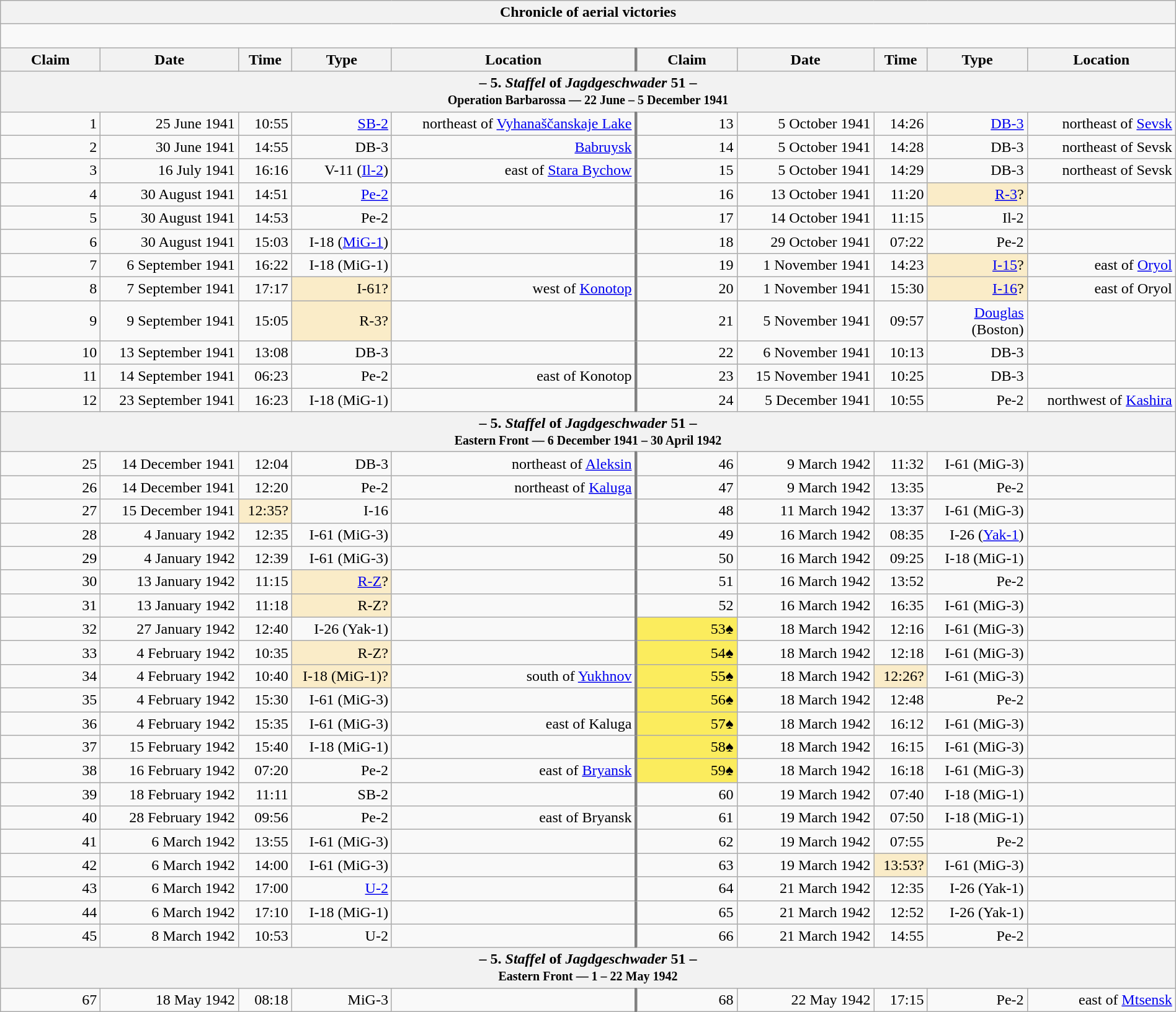<table class="wikitable plainrowheaders collapsible" style="margin-left: auto; margin-right: auto; border: none; text-align:right; width: 100%;">
<tr>
<th colspan="10">Chronicle of aerial victories</th>
</tr>
<tr>
<td colspan="10" style="text-align: left;"><br>
</td>
</tr>
<tr>
<th scope="col" width="100px">Claim</th>
<th scope="col">Date</th>
<th scope="col">Time</th>
<th scope="col" width="100px">Type</th>
<th scope="col">Location</th>
<th scope="col" style="border-left: 3px solid grey;" width="100px">Claim</th>
<th scope="col">Date</th>
<th scope="col">Time</th>
<th scope="col" width="100px">Type</th>
<th scope="col">Location</th>
</tr>
<tr>
<th colspan="10">– 5. <em>Staffel</em> of <em>Jagdgeschwader</em> 51 –<br><small>Operation Barbarossa — 22 June – 5 December 1941</small></th>
</tr>
<tr>
<td>1</td>
<td>25 June 1941</td>
<td>10:55</td>
<td><a href='#'>SB-2</a></td>
<td>northeast of <a href='#'>Vyhanaščanskaje Lake</a></td>
<td style="border-left: 3px solid grey;">13</td>
<td>5 October 1941</td>
<td>14:26</td>
<td><a href='#'>DB-3</a></td>
<td>northeast of <a href='#'>Sevsk</a></td>
</tr>
<tr>
<td>2</td>
<td>30 June 1941</td>
<td>14:55</td>
<td>DB-3</td>
<td><a href='#'>Babruysk</a></td>
<td style="border-left: 3px solid grey;">14</td>
<td>5 October 1941</td>
<td>14:28</td>
<td>DB-3</td>
<td>northeast of Sevsk</td>
</tr>
<tr>
<td>3</td>
<td>16 July 1941</td>
<td>16:16</td>
<td>V-11 (<a href='#'>Il-2</a>)</td>
<td>east of <a href='#'>Stara Bychow</a></td>
<td style="border-left: 3px solid grey;">15</td>
<td>5 October 1941</td>
<td>14:29</td>
<td>DB-3</td>
<td>northeast of Sevsk</td>
</tr>
<tr>
<td>4</td>
<td>30 August 1941</td>
<td>14:51</td>
<td><a href='#'>Pe-2</a></td>
<td></td>
<td style="border-left: 3px solid grey;">16</td>
<td>13 October 1941</td>
<td>11:20</td>
<td style="background:#faecc8"><a href='#'>R-3</a>?</td>
<td></td>
</tr>
<tr>
<td>5</td>
<td>30 August 1941</td>
<td>14:53</td>
<td>Pe-2</td>
<td></td>
<td style="border-left: 3px solid grey;">17</td>
<td>14 October 1941</td>
<td>11:15</td>
<td>Il-2</td>
<td></td>
</tr>
<tr>
<td>6</td>
<td>30 August 1941</td>
<td>15:03</td>
<td>I-18 (<a href='#'>MiG-1</a>)</td>
<td></td>
<td style="border-left: 3px solid grey;">18</td>
<td>29 October 1941</td>
<td>07:22</td>
<td>Pe-2</td>
<td></td>
</tr>
<tr>
<td>7</td>
<td>6 September 1941</td>
<td>16:22</td>
<td>I-18 (MiG-1)</td>
<td></td>
<td style="border-left: 3px solid grey;">19</td>
<td>1 November 1941</td>
<td>14:23</td>
<td style="background:#faecc8"><a href='#'>I-15</a>?</td>
<td>east of <a href='#'>Oryol</a></td>
</tr>
<tr>
<td>8</td>
<td>7 September 1941</td>
<td>17:17</td>
<td style="background:#faecc8">I-61?</td>
<td>west of <a href='#'>Konotop</a></td>
<td style="border-left: 3px solid grey;">20</td>
<td>1 November 1941</td>
<td>15:30</td>
<td style="background:#faecc8"><a href='#'>I-16</a>?</td>
<td>east of Oryol</td>
</tr>
<tr>
<td>9</td>
<td>9 September 1941</td>
<td>15:05</td>
<td style="background:#faecc8">R-3?</td>
<td></td>
<td style="border-left: 3px solid grey;">21</td>
<td>5 November 1941</td>
<td>09:57</td>
<td><a href='#'>Douglas</a> (Boston)</td>
<td></td>
</tr>
<tr>
<td>10</td>
<td>13 September 1941</td>
<td>13:08</td>
<td>DB-3</td>
<td></td>
<td style="border-left: 3px solid grey;">22</td>
<td>6 November 1941</td>
<td>10:13</td>
<td>DB-3</td>
<td></td>
</tr>
<tr>
<td>11</td>
<td>14 September 1941</td>
<td>06:23</td>
<td>Pe-2</td>
<td>east of Konotop</td>
<td style="border-left: 3px solid grey;">23</td>
<td>15 November 1941</td>
<td>10:25</td>
<td>DB-3</td>
<td></td>
</tr>
<tr>
<td>12</td>
<td>23 September 1941</td>
<td>16:23</td>
<td>I-18 (MiG-1)</td>
<td></td>
<td style="border-left: 3px solid grey;">24</td>
<td>5 December 1941</td>
<td>10:55</td>
<td>Pe-2</td>
<td>northwest of <a href='#'>Kashira</a></td>
</tr>
<tr>
<th colspan="10">– 5. <em>Staffel</em> of <em>Jagdgeschwader</em> 51 –<br><small>Eastern Front — 6 December 1941 – 30 April 1942</small></th>
</tr>
<tr>
<td>25</td>
<td>14 December 1941</td>
<td>12:04</td>
<td>DB-3</td>
<td>northeast of <a href='#'>Aleksin</a></td>
<td style="border-left: 3px solid grey;">46</td>
<td>9 March 1942</td>
<td>11:32</td>
<td>I-61 (MiG-3)</td>
<td></td>
</tr>
<tr>
<td>26</td>
<td>14 December 1941</td>
<td>12:20</td>
<td>Pe-2</td>
<td>northeast of <a href='#'>Kaluga</a></td>
<td style="border-left: 3px solid grey;">47</td>
<td>9 March 1942</td>
<td>13:35</td>
<td>Pe-2</td>
<td></td>
</tr>
<tr>
<td>27</td>
<td>15 December 1941</td>
<td style="background:#faecc8">12:35?</td>
<td>I-16</td>
<td></td>
<td style="border-left: 3px solid grey;">48</td>
<td>11 March 1942</td>
<td>13:37</td>
<td>I-61 (MiG-3)</td>
<td></td>
</tr>
<tr>
<td>28</td>
<td>4 January 1942</td>
<td>12:35</td>
<td>I-61 (MiG-3)</td>
<td></td>
<td style="border-left: 3px solid grey;">49</td>
<td>16 March 1942</td>
<td>08:35</td>
<td>I-26 (<a href='#'>Yak-1</a>)</td>
<td></td>
</tr>
<tr>
<td>29</td>
<td>4 January 1942</td>
<td>12:39</td>
<td>I-61 (MiG-3)</td>
<td></td>
<td style="border-left: 3px solid grey;">50</td>
<td>16 March 1942</td>
<td>09:25</td>
<td>I-18 (MiG-1)</td>
<td></td>
</tr>
<tr>
<td>30</td>
<td>13 January 1942</td>
<td>11:15</td>
<td style="background:#faecc8"><a href='#'>R-Z</a>?</td>
<td></td>
<td style="border-left: 3px solid grey;">51</td>
<td>16 March 1942</td>
<td>13:52</td>
<td>Pe-2</td>
<td></td>
</tr>
<tr>
<td>31</td>
<td>13 January 1942</td>
<td>11:18</td>
<td style="background:#faecc8">R-Z?</td>
<td></td>
<td style="border-left: 3px solid grey;">52</td>
<td>16 March 1942</td>
<td>16:35</td>
<td>I-61 (MiG-3)</td>
<td></td>
</tr>
<tr>
<td>32</td>
<td>27 January 1942</td>
<td>12:40</td>
<td>I-26 (Yak-1)</td>
<td></td>
<td style="border-left: 3px solid gray; background:#fbec5d;">53♠</td>
<td>18 March 1942</td>
<td>12:16</td>
<td>I-61 (MiG-3)</td>
<td></td>
</tr>
<tr>
<td>33</td>
<td>4 February 1942</td>
<td>10:35</td>
<td style="background:#faecc8">R-Z?</td>
<td></td>
<td style="border-left: 3px solid gray; background:#fbec5d;">54♠</td>
<td>18 March 1942</td>
<td>12:18</td>
<td>I-61 (MiG-3)</td>
<td></td>
</tr>
<tr>
<td>34</td>
<td>4 February 1942</td>
<td>10:40</td>
<td style="background:#faecc8">I-18 (MiG-1)?</td>
<td>south of <a href='#'>Yukhnov</a></td>
<td style="border-left: 3px solid gray; background:#fbec5d;">55♠</td>
<td>18 March 1942</td>
<td style="background:#faecc8">12:26?</td>
<td>I-61 (MiG-3)</td>
<td></td>
</tr>
<tr>
<td>35</td>
<td>4 February 1942</td>
<td>15:30</td>
<td>I-61 (MiG-3)</td>
<td></td>
<td style="border-left: 3px solid gray; background:#fbec5d;">56♠</td>
<td>18 March 1942</td>
<td>12:48</td>
<td>Pe-2</td>
<td></td>
</tr>
<tr>
<td>36</td>
<td>4 February 1942</td>
<td>15:35</td>
<td>I-61 (MiG-3)</td>
<td>east of Kaluga</td>
<td style="border-left: 3px solid gray; background:#fbec5d;">57♠</td>
<td>18 March 1942</td>
<td>16:12</td>
<td>I-61 (MiG-3)</td>
<td></td>
</tr>
<tr>
<td>37</td>
<td>15 February 1942</td>
<td>15:40</td>
<td>I-18 (MiG-1)</td>
<td></td>
<td style="border-left: 3px solid gray; background:#fbec5d;">58♠</td>
<td>18 March 1942</td>
<td>16:15</td>
<td>I-61 (MiG-3)</td>
<td></td>
</tr>
<tr>
<td>38</td>
<td>16 February 1942</td>
<td>07:20</td>
<td>Pe-2</td>
<td>east of <a href='#'>Bryansk</a></td>
<td style="border-left: 3px solid gray; background:#fbec5d;">59♠</td>
<td>18 March 1942</td>
<td>16:18</td>
<td>I-61 (MiG-3)</td>
<td></td>
</tr>
<tr>
<td>39</td>
<td>18 February 1942</td>
<td>11:11</td>
<td>SB-2</td>
<td></td>
<td style="border-left: 3px solid grey;">60</td>
<td>19 March 1942</td>
<td>07:40</td>
<td>I-18 (MiG-1)</td>
<td></td>
</tr>
<tr>
<td>40</td>
<td>28 February 1942</td>
<td>09:56</td>
<td>Pe-2</td>
<td>east of Bryansk</td>
<td style="border-left: 3px solid grey;">61</td>
<td>19 March 1942</td>
<td>07:50</td>
<td>I-18 (MiG-1)</td>
<td></td>
</tr>
<tr>
<td>41</td>
<td>6 March 1942</td>
<td>13:55</td>
<td>I-61 (MiG-3)</td>
<td></td>
<td style="border-left: 3px solid grey;">62</td>
<td>19 March 1942</td>
<td>07:55</td>
<td>Pe-2</td>
<td></td>
</tr>
<tr>
<td>42</td>
<td>6 March 1942</td>
<td>14:00</td>
<td>I-61 (MiG-3)</td>
<td></td>
<td style="border-left: 3px solid grey;">63</td>
<td>19 March 1942</td>
<td style="background:#faecc8">13:53?</td>
<td>I-61 (MiG-3)</td>
<td></td>
</tr>
<tr>
<td>43</td>
<td>6 March 1942</td>
<td>17:00</td>
<td><a href='#'>U-2</a></td>
<td></td>
<td style="border-left: 3px solid grey;">64</td>
<td>21 March 1942</td>
<td>12:35</td>
<td>I-26 (Yak-1)</td>
<td></td>
</tr>
<tr>
<td>44</td>
<td>6 March 1942</td>
<td>17:10</td>
<td>I-18 (MiG-1)</td>
<td></td>
<td style="border-left: 3px solid grey;">65</td>
<td>21 March 1942</td>
<td>12:52</td>
<td>I-26 (Yak-1)</td>
<td></td>
</tr>
<tr>
<td>45</td>
<td>8 March 1942</td>
<td>10:53</td>
<td>U-2</td>
<td></td>
<td style="border-left: 3px solid grey;">66</td>
<td>21 March 1942</td>
<td>14:55</td>
<td>Pe-2</td>
<td></td>
</tr>
<tr>
<th colspan="10">– 5. <em>Staffel</em> of <em>Jagdgeschwader</em> 51 –<br><small>Eastern Front — 1 – 22 May 1942</small></th>
</tr>
<tr>
<td>67</td>
<td>18 May 1942</td>
<td>08:18</td>
<td>MiG-3</td>
<td></td>
<td style="border-left: 3px solid grey;">68</td>
<td>22 May 1942</td>
<td>17:15</td>
<td>Pe-2</td>
<td>east of <a href='#'>Mtsensk</a></td>
</tr>
</table>
